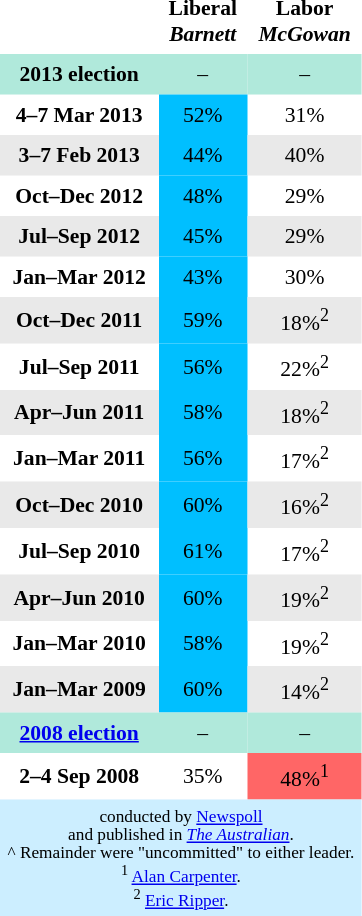<table class="toccolours" cellpadding="5" cellspacing="0" style="float:center; margin-right:.5em; margin-top:.4em; font-size:90%;">
<tr>
</tr>
<tr>
<th></th>
<th>Liberal<br><em>Barnett</em></th>
<th>Labor<br><em>McGowan</em></th>
</tr>
<tr>
<th style="text-align:center; background:#b0e9db;"><strong>2013 election</strong></th>
<td style="text-align:center; background:#b0e9db;">–</td>
<td style="text-align:center; background:#b0e9db;">–</td>
</tr>
<tr>
<th style="text-align:center; bgcolor="">4–7 Mar 2013</th>
<td style="text-align:center; background:#00bfff;">52%</td>
<td style="text-align:center; background:"">31%</td>
</tr>
<tr>
<th style="text-align:center; background:#e9e9e9;">3–7 Feb 2013</th>
<td style="text-align:center; background:#00bfff;">44%</td>
<td style="text-align:center; background:#e9e9e9;">40%</td>
</tr>
<tr>
<th style="text-align:center; bgcolor="">Oct–Dec 2012</th>
<td style="text-align:center; background:#00bfff;">48%</td>
<td style="text-align:center; background:"">29%</td>
</tr>
<tr>
<th style="text-align:center; background:#e9e9e9;">Jul–Sep 2012</th>
<td style="text-align:center; background:#00bfff;">45%</td>
<td style="text-align:center; background:#e9e9e9;">29%</td>
</tr>
<tr>
<th style="text-align:center; bgcolor="">Jan–Mar 2012</th>
<td style="text-align:center; background:#00bfff;">43%</td>
<td style="text-align:center; background:"">30%</td>
</tr>
<tr>
<th style="text-align:center; background:#e9e9e9;">Oct–Dec 2011</th>
<td style="text-align:center; background:#00bfff;">59%</td>
<td style="text-align:center; background:#e9e9e9;">18%<sup>2</sup></td>
</tr>
<tr>
<th style="text-align:center; bgcolor="">Jul–Sep 2011</th>
<td style="text-align:center; background:#00bfff;">56%</td>
<td style="text-align:center; background:"">22%<sup>2</sup></td>
</tr>
<tr>
<th style="text-align:center; background:#e9e9e9;">Apr–Jun 2011</th>
<td style="text-align:center; background:#00bfff;">58%</td>
<td style="text-align:center; background:#e9e9e9;">18%<sup>2</sup></td>
</tr>
<tr>
<th style="text-align:center; bgcolor="">Jan–Mar 2011</th>
<td style="text-align:center; background:#00bfff;">56%</td>
<td style="text-align:center; background:"">17%<sup>2</sup></td>
</tr>
<tr>
<th style="text-align:center; background:#e9e9e9;">Oct–Dec 2010</th>
<td style="text-align:center; background:#00bfff;">60%</td>
<td style="text-align:center; background:#e9e9e9;">16%<sup>2</sup></td>
</tr>
<tr>
<th style="text-align:center;" bgcolor="">Jul–Sep 2010</th>
<td style="text-align:center; background:#00bfff;">61%</td>
<td style="text-align:center; background:"">17%<sup>2</sup></td>
</tr>
<tr>
<th style="text-align:center; background:#e9e9e9;">Apr–Jun 2010</th>
<td style="text-align:center; background:#00bfff;">60%</td>
<td style="text-align:center; background:#e9e9e9;">19%<sup>2</sup></td>
</tr>
<tr>
<th style="text-align:center;" bgcolor="">Jan–Mar 2010</th>
<td style="text-align:center; background:#00bfff;">58%</td>
<td style="text-align:center; background:"">19%<sup>2</sup></td>
</tr>
<tr>
<th style="text-align:center; background:#e9e9e9;">Jan–Mar 2009</th>
<td style="text-align:center; background:#00bfff;">60%</td>
<td style="text-align:center; background:#e9e9e9;">14%<sup>2</sup></td>
</tr>
<tr>
<th style="text-align:center; background:#b0e9db;"><strong><a href='#'>2008 election</a></strong></th>
<td style="text-align:center; background:#b0e9db;">–</td>
<td style="text-align:center; background:#b0e9db;">–</td>
</tr>
<tr>
<th style="text-align:center;" bgcolor="">2–4 Sep 2008</th>
<td style="text-align:center; background:"">35%</td>
<td style="text-align:center; background:#f66;">48%<sup>1</sup></td>
</tr>
<tr>
<td colspan="3"  style="font-size:80%; background:#cef; text-align:center;"> conducted by <a href='#'>Newspoll</a><br>and published in <em><a href='#'>The Australian</a></em>.<br>^ Remainder were "uncommitted" to either leader.<br><sup>1</sup> <a href='#'>Alan Carpenter</a>.<br><sup>2</sup> <a href='#'>Eric Ripper</a>.</td>
</tr>
</table>
